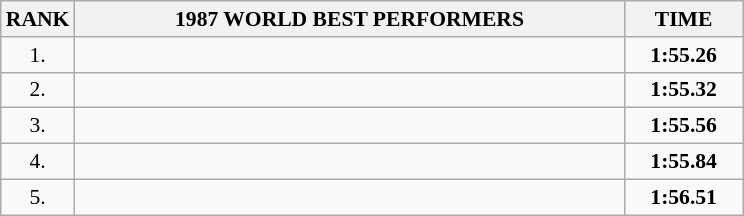<table class="wikitable" style="border-collapse: collapse; font-size: 90%;">
<tr>
<th>RANK</th>
<th align="center" style="width: 25em">1987 WORLD BEST PERFORMERS</th>
<th align="center" style="width: 5em">TIME</th>
</tr>
<tr>
<td align="center">1.</td>
<td></td>
<td align="center"><strong>1:55.26</strong></td>
</tr>
<tr>
<td align="center">2.</td>
<td></td>
<td align="center"><strong>1:55.32</strong></td>
</tr>
<tr>
<td align="center">3.</td>
<td></td>
<td align="center"><strong>1:55.56</strong></td>
</tr>
<tr>
<td align="center">4.</td>
<td></td>
<td align="center"><strong>1:55.84</strong></td>
</tr>
<tr>
<td align="center">5.</td>
<td></td>
<td align="center"><strong>1:56.51</strong></td>
</tr>
</table>
